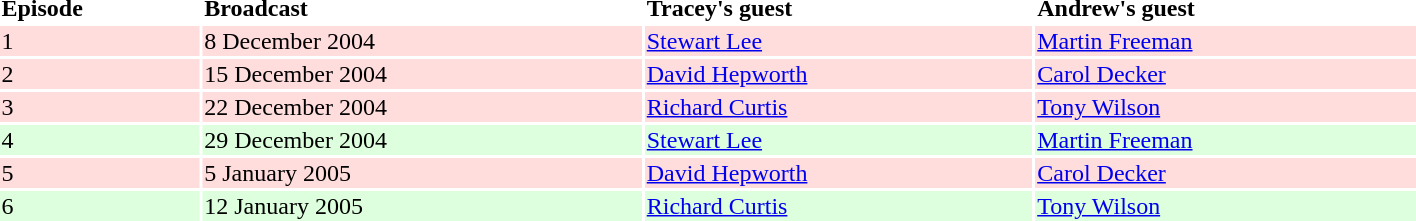<table id="toc" style="width:75%; margin:auto;">
<tr>
<th align="left">Episode</th>
<th align="left">Broadcast</th>
<th align="left">Tracey's guest</th>
<th align="left">Andrew's guest</th>
</tr>
<tr style="background:#fdd;">
<td>1</td>
<td>8 December 2004</td>
<td><a href='#'>Stewart Lee</a></td>
<td><a href='#'>Martin Freeman</a></td>
</tr>
<tr style="background:#fdd;">
<td>2</td>
<td>15 December 2004</td>
<td><a href='#'>David Hepworth</a></td>
<td><a href='#'>Carol Decker</a></td>
</tr>
<tr style="background:#fdd;">
<td>3</td>
<td>22 December 2004</td>
<td><a href='#'>Richard Curtis</a></td>
<td><a href='#'>Tony Wilson</a></td>
</tr>
<tr style="background:#dfd;">
<td>4</td>
<td>29 December 2004</td>
<td><a href='#'>Stewart Lee</a></td>
<td><a href='#'>Martin Freeman</a></td>
</tr>
<tr style="background:#fdd;">
<td>5</td>
<td>5 January 2005</td>
<td><a href='#'>David Hepworth</a></td>
<td><a href='#'>Carol Decker</a></td>
</tr>
<tr style="background:#dfd;">
<td>6</td>
<td>12 January 2005</td>
<td><a href='#'>Richard Curtis</a></td>
<td><a href='#'>Tony Wilson</a></td>
</tr>
</table>
